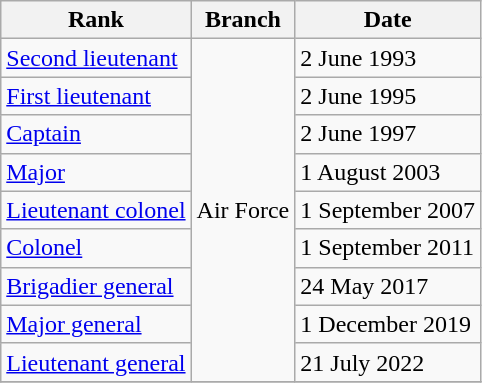<table class="wikitable">
<tr>
<th>Rank</th>
<th>Branch</th>
<th>Date</th>
</tr>
<tr>
<td> <a href='#'>Second lieutenant</a></td>
<td rowspan=9>Air Force</td>
<td>2 June 1993</td>
</tr>
<tr>
<td> <a href='#'>First lieutenant</a></td>
<td>2 June 1995</td>
</tr>
<tr>
<td> <a href='#'>Captain</a></td>
<td>2 June 1997</td>
</tr>
<tr>
<td> <a href='#'>Major</a></td>
<td>1 August 2003</td>
</tr>
<tr>
<td> <a href='#'>Lieutenant colonel</a></td>
<td>1 September 2007</td>
</tr>
<tr>
<td> <a href='#'>Colonel</a></td>
<td>1 September 2011</td>
</tr>
<tr>
<td> <a href='#'>Brigadier general</a></td>
<td>24 May 2017</td>
</tr>
<tr>
<td> <a href='#'>Major general</a></td>
<td>1 December 2019</td>
</tr>
<tr>
<td> <a href='#'>Lieutenant general</a></td>
<td>21 July 2022</td>
</tr>
<tr>
</tr>
</table>
